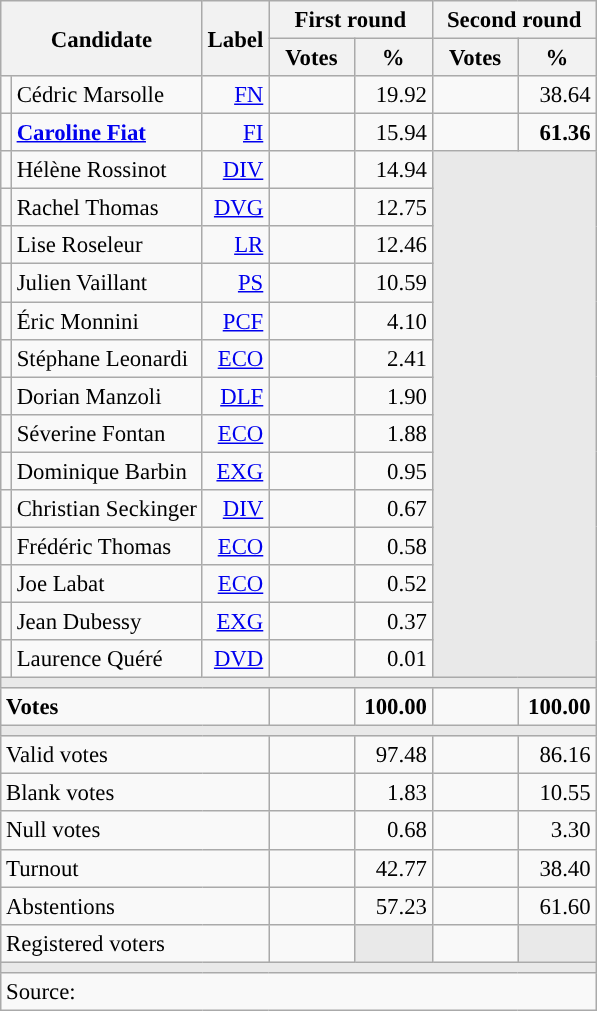<table class="wikitable" style="text-align:right;font-size:95%;">
<tr>
<th rowspan="2" colspan="2">Candidate</th>
<th rowspan="2">Label</th>
<th colspan="2">First round</th>
<th colspan="2">Second round</th>
</tr>
<tr>
<th style="width:50px;">Votes</th>
<th style="width:45px;">%</th>
<th style="width:50px;">Votes</th>
<th style="width:45px;">%</th>
</tr>
<tr>
<td style="color:inherit;background:"></td>
<td style="text-align:left;">Cédric Marsolle</td>
<td><a href='#'>FN</a></td>
<td></td>
<td>19.92</td>
<td></td>
<td>38.64</td>
</tr>
<tr>
<td style="color:inherit;background:"></td>
<td style="text-align:left;"><strong><a href='#'>Caroline Fiat</a></strong></td>
<td><a href='#'>FI</a></td>
<td></td>
<td>15.94</td>
<td><strong></strong></td>
<td><strong>61.36</strong></td>
</tr>
<tr>
<td style="color:inherit;background:"></td>
<td style="text-align:left;">Hélène Rossinot</td>
<td><a href='#'>DIV</a></td>
<td></td>
<td>14.94</td>
<td colspan="2" rowspan="14" style="background:#E9E9E9;"></td>
</tr>
<tr>
<td style="color:inherit;background:"></td>
<td style="text-align:left;">Rachel Thomas</td>
<td><a href='#'>DVG</a></td>
<td></td>
<td>12.75</td>
</tr>
<tr>
<td style="color:inherit;background:"></td>
<td style="text-align:left;">Lise Roseleur</td>
<td><a href='#'>LR</a></td>
<td></td>
<td>12.46</td>
</tr>
<tr>
<td style="color:inherit;background:"></td>
<td style="text-align:left;">Julien Vaillant</td>
<td><a href='#'>PS</a></td>
<td></td>
<td>10.59</td>
</tr>
<tr>
<td style="color:inherit;background:"></td>
<td style="text-align:left;">Éric Monnini</td>
<td><a href='#'>PCF</a></td>
<td></td>
<td>4.10</td>
</tr>
<tr>
<td style="color:inherit;background:"></td>
<td style="text-align:left;">Stéphane Leonardi</td>
<td><a href='#'>ECO</a></td>
<td></td>
<td>2.41</td>
</tr>
<tr>
<td style="color:inherit;background:"></td>
<td style="text-align:left;">Dorian Manzoli</td>
<td><a href='#'>DLF</a></td>
<td></td>
<td>1.90</td>
</tr>
<tr>
<td style="color:inherit;background:"></td>
<td style="text-align:left;">Séverine Fontan</td>
<td><a href='#'>ECO</a></td>
<td></td>
<td>1.88</td>
</tr>
<tr>
<td style="color:inherit;background:"></td>
<td style="text-align:left;">Dominique Barbin</td>
<td><a href='#'>EXG</a></td>
<td></td>
<td>0.95</td>
</tr>
<tr>
<td style="color:inherit;background:"></td>
<td style="text-align:left;">Christian Seckinger</td>
<td><a href='#'>DIV</a></td>
<td></td>
<td>0.67</td>
</tr>
<tr>
<td style="color:inherit;background:"></td>
<td style="text-align:left;">Frédéric Thomas</td>
<td><a href='#'>ECO</a></td>
<td></td>
<td>0.58</td>
</tr>
<tr>
<td style="color:inherit;background:"></td>
<td style="text-align:left;">Joe Labat</td>
<td><a href='#'>ECO</a></td>
<td></td>
<td>0.52</td>
</tr>
<tr>
<td style="color:inherit;background:"></td>
<td style="text-align:left;">Jean Dubessy</td>
<td><a href='#'>EXG</a></td>
<td></td>
<td>0.37</td>
</tr>
<tr>
<td style="color:inherit;background:"></td>
<td style="text-align:left;">Laurence Quéré</td>
<td><a href='#'>DVD</a></td>
<td></td>
<td>0.01</td>
</tr>
<tr>
<td colspan="7" style="background:#E9E9E9;"></td>
</tr>
<tr style="font-weight:bold;">
<td colspan="3" style="text-align:left;">Votes</td>
<td></td>
<td>100.00</td>
<td></td>
<td>100.00</td>
</tr>
<tr>
<td colspan="7" style="background:#E9E9E9;"></td>
</tr>
<tr>
<td colspan="3" style="text-align:left;">Valid votes</td>
<td></td>
<td>97.48</td>
<td></td>
<td>86.16</td>
</tr>
<tr>
<td colspan="3" style="text-align:left;">Blank votes</td>
<td></td>
<td>1.83</td>
<td></td>
<td>10.55</td>
</tr>
<tr>
<td colspan="3" style="text-align:left;">Null votes</td>
<td></td>
<td>0.68</td>
<td></td>
<td>3.30</td>
</tr>
<tr>
<td colspan="3" style="text-align:left;">Turnout</td>
<td></td>
<td>42.77</td>
<td></td>
<td>38.40</td>
</tr>
<tr>
<td colspan="3" style="text-align:left;">Abstentions</td>
<td></td>
<td>57.23</td>
<td></td>
<td>61.60</td>
</tr>
<tr>
<td colspan="3" style="text-align:left;">Registered voters</td>
<td></td>
<td style="background:#E9E9E9;"></td>
<td></td>
<td style="background:#E9E9E9;"></td>
</tr>
<tr>
<td colspan="7" style="background:#E9E9E9;"></td>
</tr>
<tr>
<td colspan="7" style="text-align:left;">Source: </td>
</tr>
</table>
